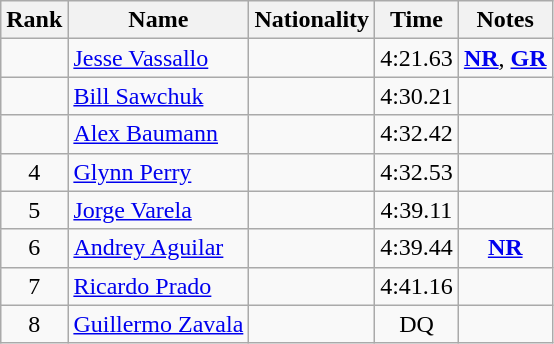<table class="wikitable sortable" style="text-align:center">
<tr>
<th>Rank</th>
<th>Name</th>
<th>Nationality</th>
<th>Time</th>
<th>Notes</th>
</tr>
<tr>
<td></td>
<td align=left><a href='#'>Jesse Vassallo</a></td>
<td align=left></td>
<td>4:21.63</td>
<td><strong><a href='#'>NR</a></strong>, <strong><a href='#'>GR</a></strong></td>
</tr>
<tr>
<td></td>
<td align=left><a href='#'>Bill Sawchuk</a></td>
<td align=left></td>
<td>4:30.21</td>
<td></td>
</tr>
<tr>
<td></td>
<td align=left><a href='#'>Alex Baumann</a></td>
<td align=left></td>
<td>4:32.42</td>
<td></td>
</tr>
<tr>
<td>4</td>
<td align=left><a href='#'>Glynn Perry</a></td>
<td align=left></td>
<td>4:32.53</td>
<td></td>
</tr>
<tr>
<td>5</td>
<td align=left><a href='#'>Jorge Varela</a></td>
<td align=left></td>
<td>4:39.11</td>
<td></td>
</tr>
<tr>
<td>6</td>
<td align=left><a href='#'>Andrey Aguilar</a></td>
<td align=left></td>
<td>4:39.44</td>
<td><strong><a href='#'>NR</a></strong></td>
</tr>
<tr>
<td>7</td>
<td align=left><a href='#'>Ricardo Prado</a></td>
<td align=left></td>
<td>4:41.16</td>
<td></td>
</tr>
<tr>
<td>8</td>
<td align=left><a href='#'>Guillermo Zavala</a></td>
<td align=left></td>
<td>DQ</td>
<td></td>
</tr>
</table>
